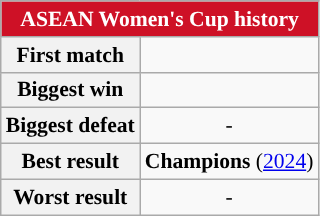<table class="wikitable collapsible collapsed" style="text-align: center;font-size:90%;">
<tr>
<th colspan=6 style="background: #CE1126; color: #FFFFFF;">ASEAN Women's Cup history</th>
</tr>
<tr>
<th style="text-align: center;">First match</th>
<td></td>
</tr>
<tr>
<th style="text-align: center;">Biggest win</th>
<td></td>
</tr>
<tr>
<th style="text-align: center;">Biggest defeat</th>
<td {{center>-</td>
</tr>
<tr>
<th style="text-align: center;">Best result</th>
<td style="text-align:center;"><strong>Champions</strong> (<a href='#'>2024</a>)</td>
</tr>
<tr>
<th style="text-align: center;">Worst result</th>
<td style="text-align:center;">-</td>
</tr>
</table>
